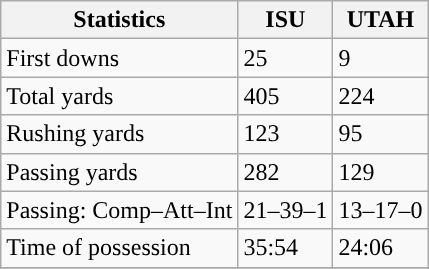<table class="wikitable" style="float: left;">
<tr>
<th>Statistics</th>
<th>ISU</th>
<th>UTAH</th>
</tr>
<tr>
<td>First downs</td>
<td>25</td>
<td>9</td>
</tr>
<tr>
<td>Total yards</td>
<td>405</td>
<td>224</td>
</tr>
<tr>
<td>Rushing yards</td>
<td>123</td>
<td>95</td>
</tr>
<tr>
<td>Passing yards</td>
<td>282</td>
<td>129</td>
</tr>
<tr>
<td>Passing: Comp–Att–Int</td>
<td>21–39–1</td>
<td>13–17–0</td>
</tr>
<tr>
<td>Time of possession</td>
<td>35:54</td>
<td>24:06</td>
</tr>
<tr>
</tr>
</table>
